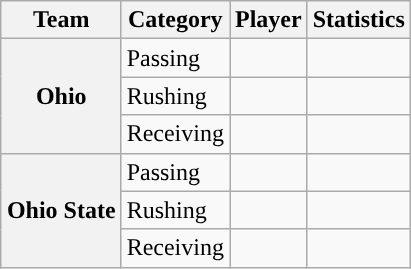<table class="wikitable" style="float:right">
<tr>
<th>Team</th>
<th>Category</th>
<th>Player</th>
<th>Statistics</th>
</tr>
<tr>
<th rowspan=3>Ohio</th>
<td>Passing</td>
<td></td>
<td></td>
</tr>
<tr>
<td>Rushing</td>
<td></td>
<td></td>
</tr>
<tr>
<td>Receiving</td>
<td></td>
<td></td>
</tr>
<tr>
<th rowspan=3>Ohio State</th>
<td>Passing</td>
<td></td>
<td></td>
</tr>
<tr>
<td>Rushing</td>
<td></td>
<td></td>
</tr>
<tr>
<td>Receiving</td>
<td></td>
<td></td>
</tr>
</table>
